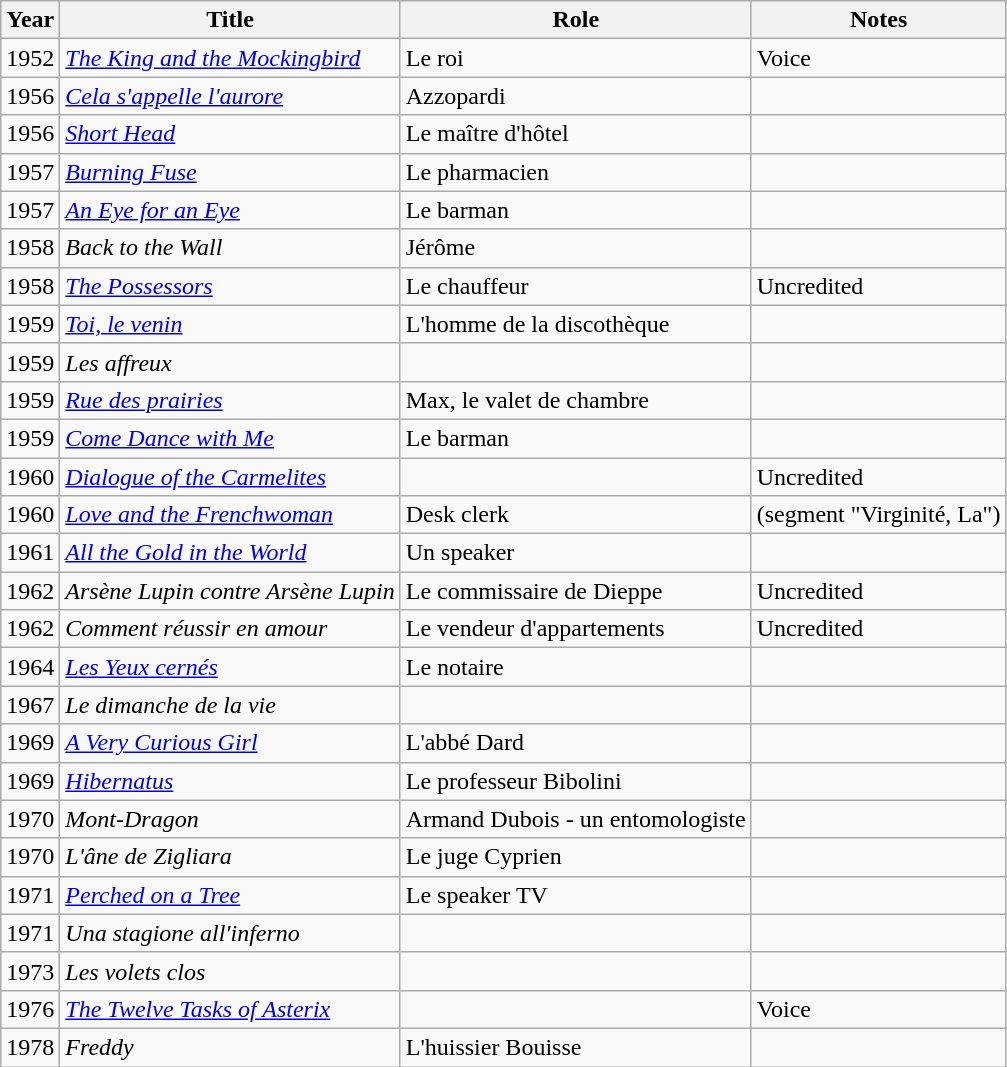<table class="wikitable">
<tr>
<th>Year</th>
<th>Title</th>
<th>Role</th>
<th>Notes</th>
</tr>
<tr>
<td>1952</td>
<td><em><a href='#'>The King and the Mockingbird</a></em></td>
<td>Le roi</td>
<td>Voice</td>
</tr>
<tr>
<td>1956</td>
<td><em><a href='#'>Cela s'appelle l'aurore</a></em></td>
<td>Azzopardi</td>
<td></td>
</tr>
<tr>
<td>1956</td>
<td><em><a href='#'>Short Head</a></em></td>
<td>Le maître d'hôtel</td>
<td></td>
</tr>
<tr>
<td>1957</td>
<td><em><a href='#'>Burning Fuse</a></em></td>
<td>Le pharmacien</td>
<td></td>
</tr>
<tr>
<td>1957</td>
<td><em><a href='#'>An Eye for an Eye</a></em></td>
<td>Le barman</td>
<td></td>
</tr>
<tr>
<td>1958</td>
<td><em>Back to the Wall</em></td>
<td>Jérôme</td>
<td></td>
</tr>
<tr>
<td>1958</td>
<td><em><a href='#'>The Possessors</a></em></td>
<td>Le chauffeur</td>
<td>Uncredited</td>
</tr>
<tr>
<td>1959</td>
<td><em><a href='#'>Toi, le venin</a></em></td>
<td>L'homme de la discothèque</td>
<td></td>
</tr>
<tr>
<td>1959</td>
<td><em>Les affreux</em></td>
<td></td>
<td></td>
</tr>
<tr>
<td>1959</td>
<td><em><a href='#'>Rue des prairies</a></em></td>
<td>Max, le valet de chambre</td>
<td></td>
</tr>
<tr>
<td>1959</td>
<td><em><a href='#'>Come Dance with Me</a></em></td>
<td>Le barman</td>
<td></td>
</tr>
<tr>
<td>1960</td>
<td><em><a href='#'>Dialogue of the Carmelites</a></em></td>
<td></td>
<td>Uncredited</td>
</tr>
<tr>
<td>1960</td>
<td><em><a href='#'>Love and the Frenchwoman</a></em></td>
<td>Desk clerk</td>
<td>(segment "Virginité, La")</td>
</tr>
<tr>
<td>1961</td>
<td><em><a href='#'>All the Gold in the World</a></em></td>
<td>Un speaker</td>
<td></td>
</tr>
<tr>
<td>1962</td>
<td><em>Arsène Lupin contre Arsène Lupin</em></td>
<td>Le commissaire de Dieppe</td>
<td>Uncredited</td>
</tr>
<tr>
<td>1962</td>
<td><em>Comment réussir en amour</em></td>
<td>Le vendeur d'appartements</td>
<td>Uncredited</td>
</tr>
<tr>
<td>1964</td>
<td><em><a href='#'>Les Yeux cernés</a></em></td>
<td>Le notaire</td>
<td></td>
</tr>
<tr>
<td>1967</td>
<td><em>Le dimanche de la vie</em></td>
<td></td>
<td></td>
</tr>
<tr>
<td>1969</td>
<td><em><a href='#'>A Very Curious Girl</a></em></td>
<td>L'abbé Dard</td>
<td></td>
</tr>
<tr>
<td>1969</td>
<td><em><a href='#'>Hibernatus</a></em></td>
<td>Le professeur Bibolini</td>
<td></td>
</tr>
<tr>
<td>1970</td>
<td><em>Mont-Dragon</em></td>
<td>Armand Dubois - un entomologiste</td>
<td></td>
</tr>
<tr>
<td>1970</td>
<td><em>L'âne de Zigliara</em></td>
<td>Le juge Cyprien</td>
<td></td>
</tr>
<tr>
<td>1971</td>
<td><em><a href='#'>Perched on a Tree</a></em></td>
<td>Le speaker TV</td>
<td></td>
</tr>
<tr>
<td>1971</td>
<td><em>Una stagione all'inferno</em></td>
<td></td>
<td></td>
</tr>
<tr>
<td>1973</td>
<td><em>Les volets clos</em></td>
<td></td>
<td></td>
</tr>
<tr>
<td>1976</td>
<td><em><a href='#'>The Twelve Tasks of Asterix</a></em></td>
<td></td>
<td>Voice</td>
</tr>
<tr>
<td>1978</td>
<td><em>Freddy</em></td>
<td>L'huissier Bouisse</td>
<td></td>
</tr>
</table>
